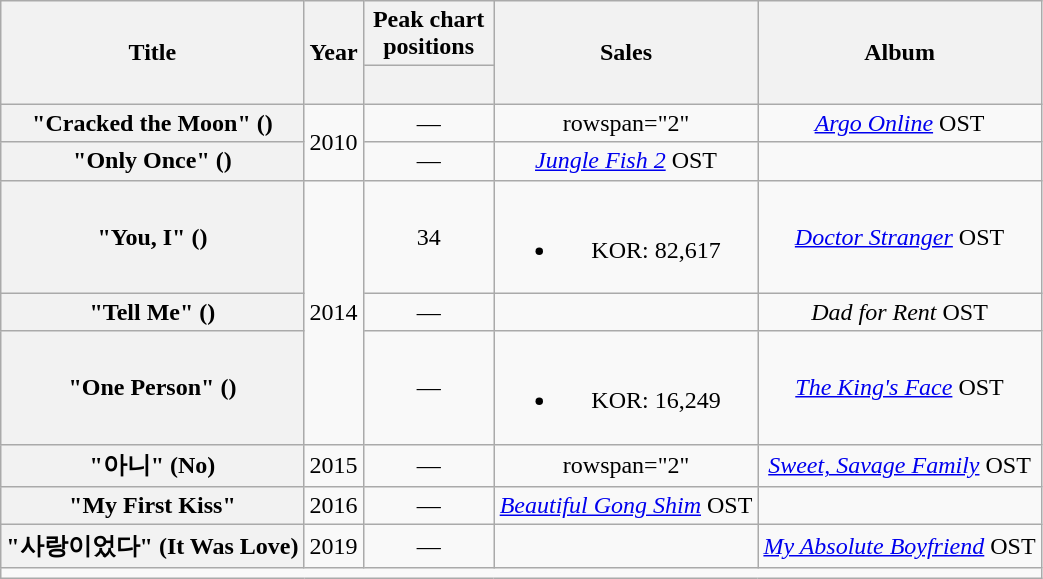<table class="wikitable plainrowheaders" style="text-align:center">
<tr>
<th scope="col" rowspan="2">Title</th>
<th scope="col" rowspan="2">Year</th>
<th style="width:5em">Peak chart positions</th>
<th scope="col" rowspan="2">Sales</th>
<th scope="col" rowspan="2">Album</th>
</tr>
<tr>
<th><br></th>
</tr>
<tr>
<th scope="row">"Cracked the Moon" ()</th>
<td rowspan="2">2010</td>
<td>—</td>
<td>rowspan="2" </td>
<td><em><a href='#'>Argo Online</a></em> OST</td>
</tr>
<tr>
<th scope="row">"Only Once" ()</th>
<td>—</td>
<td><em><a href='#'>Jungle Fish 2</a></em> OST</td>
</tr>
<tr>
<th scope="row">"You, I" ()</th>
<td rowspan="3">2014</td>
<td>34</td>
<td><br><ul><li>KOR: 82,617</li></ul></td>
<td><em><a href='#'>Doctor Stranger</a></em> OST</td>
</tr>
<tr>
<th scope="row">"Tell Me" ()</th>
<td>—</td>
<td></td>
<td><em>Dad for Rent</em> OST</td>
</tr>
<tr>
<th scope="row">"One Person" ()</th>
<td>—</td>
<td><br><ul><li>KOR: 16,249</li></ul></td>
<td><em><a href='#'>The King's Face</a></em> OST</td>
</tr>
<tr>
<th scope="row">"아니" (No)<br></th>
<td>2015</td>
<td>—</td>
<td>rowspan="2" </td>
<td><em><a href='#'>Sweet, Savage Family</a></em> OST</td>
</tr>
<tr>
<th scope="row">"My First Kiss"</th>
<td>2016</td>
<td>—</td>
<td><em><a href='#'>Beautiful Gong Shim</a></em> OST</td>
</tr>
<tr>
<th scope="row">"사랑이었다" (It Was Love)<br></th>
<td>2019</td>
<td>—</td>
<td></td>
<td><em><a href='#'>My Absolute Boyfriend</a></em> OST</td>
</tr>
<tr>
<td colspan="5"></td>
</tr>
</table>
